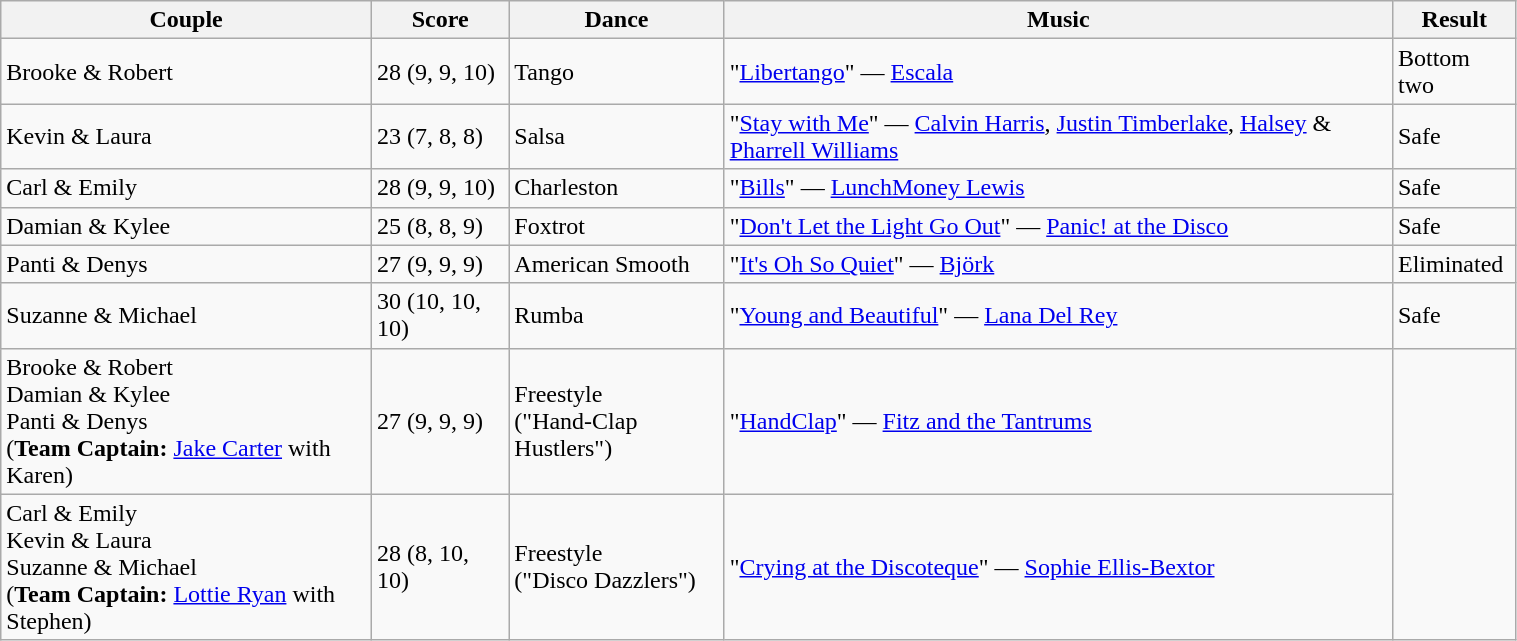<table class="wikitable" style="width:80%;">
<tr>
<th>Couple</th>
<th>Score</th>
<th>Dance</th>
<th>Music</th>
<th>Result</th>
</tr>
<tr>
<td>Brooke & Robert</td>
<td>28 (9, 9, 10)</td>
<td>Tango</td>
<td>"<a href='#'>Libertango</a>" — <a href='#'>Escala</a></td>
<td>Bottom two</td>
</tr>
<tr>
<td>Kevin & Laura</td>
<td>23 (7, 8, 8)</td>
<td>Salsa</td>
<td>"<a href='#'>Stay with Me</a>" — <a href='#'>Calvin Harris</a>, <a href='#'>Justin Timberlake</a>, <a href='#'>Halsey</a> & <a href='#'>Pharrell Williams</a></td>
<td>Safe</td>
</tr>
<tr>
<td>Carl & Emily</td>
<td>28 (9, 9, 10)</td>
<td>Charleston</td>
<td>"<a href='#'>Bills</a>" — <a href='#'>LunchMoney Lewis</a></td>
<td>Safe</td>
</tr>
<tr>
<td>Damian & Kylee</td>
<td>25 (8, 8, 9)</td>
<td>Foxtrot</td>
<td>"<a href='#'>Don't Let the Light Go Out</a>" — <a href='#'>Panic! at the Disco</a></td>
<td>Safe</td>
</tr>
<tr>
<td>Panti & Denys</td>
<td>27 (9, 9, 9)</td>
<td>American Smooth</td>
<td>"<a href='#'>It's Oh So Quiet</a>" — <a href='#'>Björk</a></td>
<td>Eliminated</td>
</tr>
<tr>
<td>Suzanne & Michael</td>
<td>30 (10, 10, 10)</td>
<td>Rumba</td>
<td>"<a href='#'>Young and Beautiful</a>" — <a href='#'>Lana Del Rey</a></td>
<td>Safe</td>
</tr>
<tr>
<td>Brooke & Robert<br>Damian & Kylee<br>Panti & Denys<br>(<strong>Team Captain:</strong> <a href='#'>Jake Carter</a> with Karen)</td>
<td>27 (9, 9, 9)</td>
<td>Freestyle<br>("Hand-Clap Hustlers")</td>
<td>"<a href='#'>HandClap</a>" — <a href='#'>Fitz and the Tantrums</a></td>
<td rowspan="2"></td>
</tr>
<tr>
<td>Carl & Emily<br>Kevin & Laura<br>Suzanne & Michael<br>(<strong>Team Captain:</strong> <a href='#'>Lottie Ryan</a> with Stephen)</td>
<td>28 (8, 10, 10)</td>
<td>Freestyle<br>("Disco Dazzlers")</td>
<td>"<a href='#'>Crying at the Discoteque</a>" — <a href='#'>Sophie Ellis-Bextor</a></td>
</tr>
</table>
